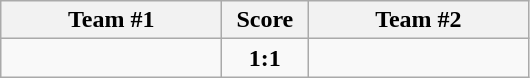<table class="wikitable" style="text-align:center;">
<tr>
<th width=140>Team #1</th>
<th width=50>Score</th>
<th width=140>Team #2</th>
</tr>
<tr>
<td style="text-align:right;"></td>
<td><strong>1:1</strong></td>
<td style="text-align:left;"></td>
</tr>
</table>
